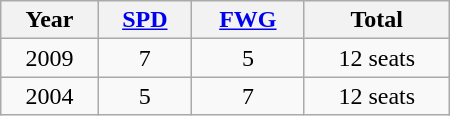<table class="wikitable" width="300">
<tr>
<th>Year</th>
<th><a href='#'>SPD</a></th>
<th><a href='#'>FWG</a></th>
<th>Total</th>
</tr>
<tr align="center">
<td>2009</td>
<td>7</td>
<td>5</td>
<td>12 seats</td>
</tr>
<tr align="center">
<td>2004</td>
<td>5</td>
<td>7</td>
<td>12 seats</td>
</tr>
</table>
